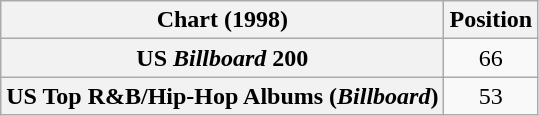<table class="wikitable sortable plainrowheaders" style="text-align:center">
<tr>
<th scope="col">Chart (1998)</th>
<th scope="col">Position</th>
</tr>
<tr>
<th scope="row">US <em>Billboard</em> 200</th>
<td>66</td>
</tr>
<tr>
<th scope="row">US Top R&B/Hip-Hop Albums (<em>Billboard</em>)</th>
<td>53</td>
</tr>
</table>
